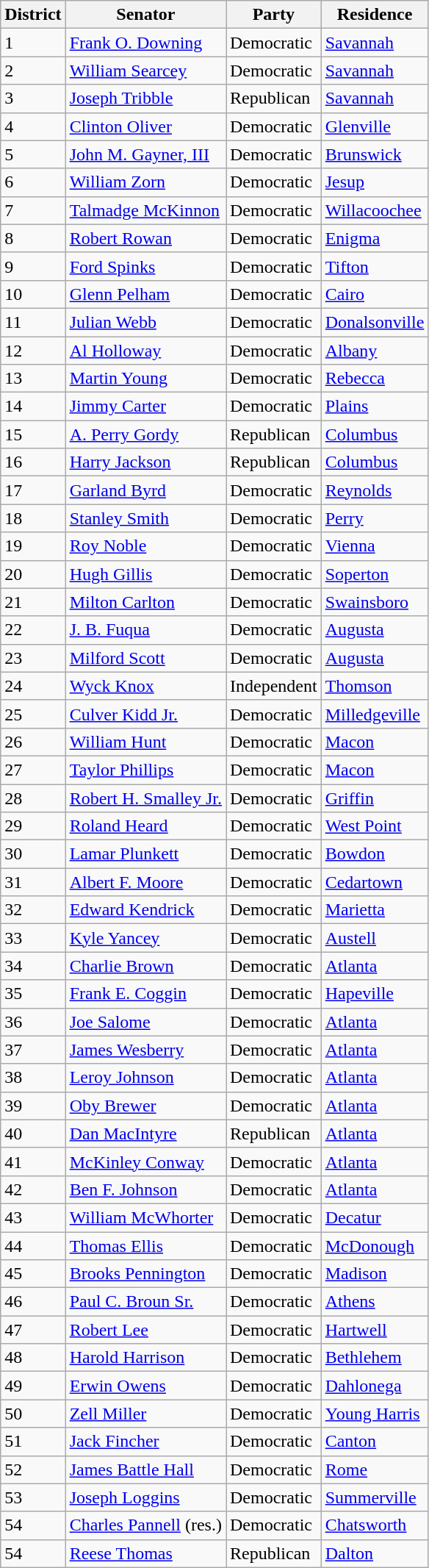<table class="wikitable sortable">
<tr>
<th>District</th>
<th>Senator</th>
<th>Party</th>
<th>Residence</th>
</tr>
<tr>
<td>1</td>
<td><a href='#'>Frank O. Downing</a></td>
<td>Democratic</td>
<td><a href='#'>Savannah</a></td>
</tr>
<tr>
<td>2</td>
<td><a href='#'>William Searcey</a></td>
<td>Democratic</td>
<td><a href='#'>Savannah</a></td>
</tr>
<tr>
<td>3</td>
<td><a href='#'>Joseph Tribble</a></td>
<td>Republican</td>
<td><a href='#'>Savannah</a></td>
</tr>
<tr>
<td>4</td>
<td><a href='#'>Clinton Oliver</a></td>
<td>Democratic</td>
<td><a href='#'>Glenville</a></td>
</tr>
<tr>
<td>5</td>
<td><a href='#'>John M. Gayner, III</a></td>
<td>Democratic</td>
<td><a href='#'>Brunswick</a></td>
</tr>
<tr>
<td>6</td>
<td><a href='#'>William Zorn</a></td>
<td>Democratic</td>
<td><a href='#'>Jesup</a></td>
</tr>
<tr>
<td>7</td>
<td><a href='#'>Talmadge McKinnon</a></td>
<td>Democratic</td>
<td><a href='#'>Willacoochee</a></td>
</tr>
<tr>
<td>8</td>
<td><a href='#'>Robert Rowan</a></td>
<td>Democratic</td>
<td><a href='#'>Enigma</a></td>
</tr>
<tr>
<td>9</td>
<td><a href='#'>Ford Spinks</a></td>
<td>Democratic</td>
<td><a href='#'>Tifton</a></td>
</tr>
<tr>
<td>10</td>
<td><a href='#'>Glenn Pelham</a></td>
<td>Democratic</td>
<td><a href='#'>Cairo</a></td>
</tr>
<tr>
<td>11</td>
<td><a href='#'>Julian Webb</a></td>
<td>Democratic</td>
<td><a href='#'>Donalsonville</a></td>
</tr>
<tr>
<td>12</td>
<td><a href='#'>Al Holloway</a></td>
<td>Democratic</td>
<td><a href='#'>Albany</a></td>
</tr>
<tr>
<td>13</td>
<td><a href='#'>Martin Young</a></td>
<td>Democratic</td>
<td><a href='#'>Rebecca</a></td>
</tr>
<tr>
<td>14</td>
<td><a href='#'>Jimmy Carter</a></td>
<td>Democratic</td>
<td><a href='#'>Plains</a></td>
</tr>
<tr>
<td>15</td>
<td><a href='#'>A. Perry Gordy</a></td>
<td>Republican</td>
<td><a href='#'>Columbus</a></td>
</tr>
<tr>
<td>16</td>
<td><a href='#'>Harry Jackson</a></td>
<td>Republican</td>
<td><a href='#'>Columbus</a></td>
</tr>
<tr>
<td>17</td>
<td><a href='#'>Garland Byrd</a></td>
<td>Democratic</td>
<td><a href='#'>Reynolds</a></td>
</tr>
<tr>
<td>18</td>
<td><a href='#'>Stanley Smith</a></td>
<td>Democratic</td>
<td><a href='#'>Perry</a></td>
</tr>
<tr>
<td>19</td>
<td><a href='#'>Roy Noble</a></td>
<td>Democratic</td>
<td><a href='#'>Vienna</a></td>
</tr>
<tr>
<td>20</td>
<td><a href='#'>Hugh Gillis</a></td>
<td>Democratic</td>
<td><a href='#'>Soperton</a></td>
</tr>
<tr>
<td>21</td>
<td><a href='#'>Milton Carlton</a></td>
<td>Democratic</td>
<td><a href='#'>Swainsboro</a></td>
</tr>
<tr>
<td>22</td>
<td><a href='#'>J. B. Fuqua</a></td>
<td>Democratic</td>
<td><a href='#'>Augusta</a></td>
</tr>
<tr>
<td>23</td>
<td><a href='#'>Milford Scott</a></td>
<td>Democratic</td>
<td><a href='#'>Augusta</a></td>
</tr>
<tr>
<td>24</td>
<td><a href='#'>Wyck Knox</a></td>
<td>Independent</td>
<td><a href='#'>Thomson</a></td>
</tr>
<tr>
<td>25</td>
<td><a href='#'>Culver Kidd Jr.</a></td>
<td>Democratic</td>
<td><a href='#'>Milledgeville</a></td>
</tr>
<tr>
<td>26</td>
<td><a href='#'>William Hunt</a></td>
<td>Democratic</td>
<td><a href='#'>Macon</a></td>
</tr>
<tr>
<td>27</td>
<td><a href='#'>Taylor Phillips</a></td>
<td>Democratic</td>
<td><a href='#'>Macon</a></td>
</tr>
<tr>
<td>28</td>
<td><a href='#'>Robert H. Smalley Jr.</a></td>
<td>Democratic</td>
<td><a href='#'>Griffin</a></td>
</tr>
<tr>
<td>29</td>
<td><a href='#'>Roland Heard</a></td>
<td>Democratic</td>
<td><a href='#'>West Point</a></td>
</tr>
<tr>
<td>30</td>
<td><a href='#'>Lamar Plunkett</a></td>
<td>Democratic</td>
<td><a href='#'>Bowdon</a></td>
</tr>
<tr>
<td>31</td>
<td><a href='#'>Albert F. Moore</a></td>
<td>Democratic</td>
<td><a href='#'>Cedartown</a></td>
</tr>
<tr>
<td>32</td>
<td><a href='#'>Edward Kendrick</a></td>
<td>Democratic</td>
<td><a href='#'>Marietta</a></td>
</tr>
<tr>
<td>33</td>
<td><a href='#'>Kyle Yancey</a></td>
<td>Democratic</td>
<td><a href='#'>Austell</a></td>
</tr>
<tr>
<td>34</td>
<td><a href='#'>Charlie Brown</a></td>
<td>Democratic</td>
<td><a href='#'>Atlanta</a></td>
</tr>
<tr>
<td>35</td>
<td><a href='#'>Frank E. Coggin</a></td>
<td>Democratic</td>
<td><a href='#'>Hapeville</a></td>
</tr>
<tr>
<td>36</td>
<td><a href='#'>Joe Salome</a></td>
<td>Democratic</td>
<td><a href='#'>Atlanta</a></td>
</tr>
<tr>
<td>37</td>
<td><a href='#'>James Wesberry</a></td>
<td>Democratic</td>
<td><a href='#'>Atlanta</a></td>
</tr>
<tr>
<td>38</td>
<td><a href='#'>Leroy Johnson</a></td>
<td>Democratic</td>
<td><a href='#'>Atlanta</a></td>
</tr>
<tr>
<td>39</td>
<td><a href='#'>Oby Brewer</a></td>
<td>Democratic</td>
<td><a href='#'>Atlanta</a></td>
</tr>
<tr>
<td>40</td>
<td><a href='#'>Dan MacIntyre</a></td>
<td>Republican</td>
<td><a href='#'>Atlanta</a></td>
</tr>
<tr>
<td>41</td>
<td><a href='#'>McKinley Conway</a></td>
<td>Democratic</td>
<td><a href='#'>Atlanta</a></td>
</tr>
<tr>
<td>42</td>
<td><a href='#'>Ben F. Johnson</a></td>
<td>Democratic</td>
<td><a href='#'>Atlanta</a></td>
</tr>
<tr>
<td>43</td>
<td><a href='#'>William McWhorter</a></td>
<td>Democratic</td>
<td><a href='#'>Decatur</a></td>
</tr>
<tr>
<td>44</td>
<td><a href='#'>Thomas Ellis</a></td>
<td>Democratic</td>
<td><a href='#'>McDonough</a></td>
</tr>
<tr>
<td>45</td>
<td><a href='#'>Brooks Pennington</a></td>
<td>Democratic</td>
<td><a href='#'>Madison</a></td>
</tr>
<tr>
<td>46</td>
<td><a href='#'>Paul C. Broun Sr.</a></td>
<td>Democratic</td>
<td><a href='#'>Athens</a></td>
</tr>
<tr>
<td>47</td>
<td><a href='#'>Robert Lee</a></td>
<td>Democratic</td>
<td><a href='#'>Hartwell</a></td>
</tr>
<tr>
<td>48</td>
<td><a href='#'>Harold Harrison</a></td>
<td>Democratic</td>
<td><a href='#'>Bethlehem</a></td>
</tr>
<tr>
<td>49</td>
<td><a href='#'>Erwin Owens</a></td>
<td>Democratic</td>
<td><a href='#'>Dahlonega</a></td>
</tr>
<tr>
<td>50</td>
<td><a href='#'>Zell Miller</a></td>
<td>Democratic</td>
<td><a href='#'>Young Harris</a></td>
</tr>
<tr>
<td>51</td>
<td><a href='#'>Jack Fincher</a></td>
<td>Democratic</td>
<td><a href='#'>Canton</a></td>
</tr>
<tr>
<td>52</td>
<td><a href='#'>James Battle Hall</a></td>
<td>Democratic</td>
<td><a href='#'>Rome</a></td>
</tr>
<tr>
<td>53</td>
<td><a href='#'>Joseph Loggins</a></td>
<td>Democratic</td>
<td><a href='#'>Summerville</a></td>
</tr>
<tr>
<td>54</td>
<td><a href='#'>Charles Pannell</a> (res.)</td>
<td>Democratic</td>
<td><a href='#'>Chatsworth</a></td>
</tr>
<tr>
<td>54</td>
<td><a href='#'>Reese Thomas</a></td>
<td>Republican</td>
<td><a href='#'>Dalton</a></td>
</tr>
</table>
